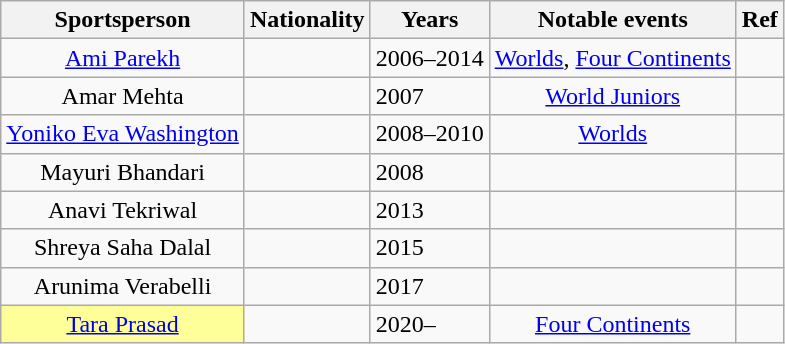<table class="wikitable plainrowheaders sortable" style="text-align:center">
<tr>
<th>Sportsperson</th>
<th>Nationality</th>
<th>Years</th>
<th>Notable events</th>
<th>Ref</th>
</tr>
<tr>
<td><a href='#'>Ami Parekh</a></td>
<td align=left></td>
<td align=left>2006–2014</td>
<td><a href='#'>Worlds</a>, <a href='#'>Four Continents</a></td>
<td></td>
</tr>
<tr>
<td>Amar Mehta</td>
<td align=left></td>
<td align=left>2007</td>
<td><a href='#'>World Juniors</a></td>
<td></td>
</tr>
<tr>
<td><a href='#'>Yoniko Eva Washington</a></td>
<td align=left></td>
<td align=left>2008–2010</td>
<td><a href='#'>Worlds</a></td>
<td></td>
</tr>
<tr>
<td>Mayuri Bhandari</td>
<td align=left></td>
<td align=left>2008</td>
<td></td>
<td></td>
</tr>
<tr>
<td>Anavi Tekriwal</td>
<td align=left></td>
<td align=left>2013</td>
<td></td>
<td></td>
</tr>
<tr>
<td>Shreya Saha Dalal</td>
<td align=left></td>
<td align=left>2015</td>
<td></td>
<td></td>
</tr>
<tr>
<td>Arunima Verabelli</td>
<td align=left></td>
<td align=left>2017</td>
<td></td>
<td></td>
</tr>
<tr>
<td bgcolor="#ffff99"><a href='#'>Tara Prasad</a></td>
<td align=left></td>
<td align=left>2020–</td>
<td><a href='#'>Four Continents</a></td>
<td></td>
</tr>
</table>
